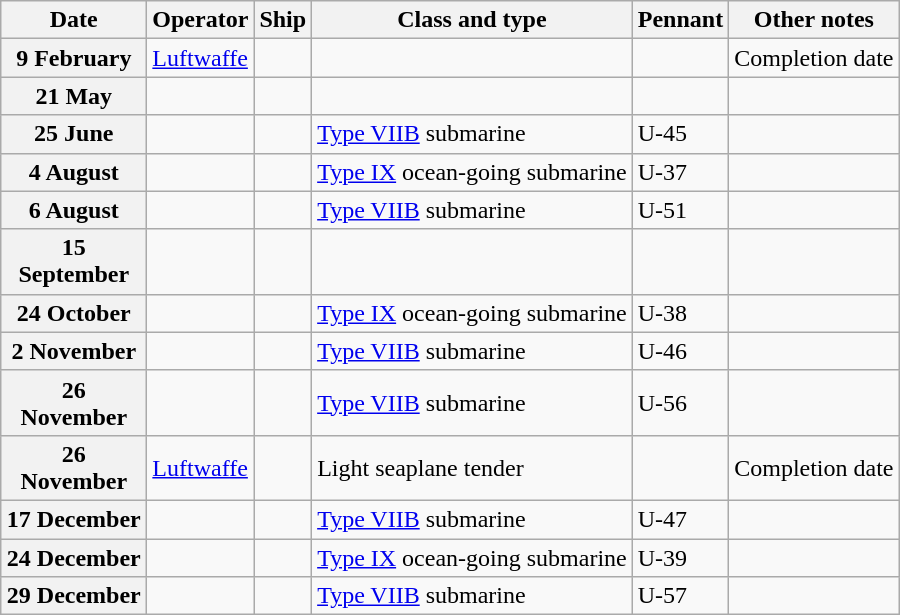<table class=wikitable>
<tr>
<th width="90">Date</th>
<th>Operator</th>
<th>Ship</th>
<th>Class and type</th>
<th>Pennant</th>
<th>Other notes</th>
</tr>
<tr>
<th>9 February</th>
<td><a href='#'>Luftwaffe</a></td>
<td><strong></strong></td>
<td></td>
<td></td>
<td>Completion date</td>
</tr>
<tr>
<th>21 May</th>
<td></td>
<td><strong></strong></td>
<td></td>
<td></td>
<td></td>
</tr>
<tr>
<th>25 June</th>
<td></td>
<td><strong></strong></td>
<td><a href='#'>Type VIIB</a> submarine</td>
<td>U-45</td>
<td></td>
</tr>
<tr>
<th>4 August</th>
<td></td>
<td><strong></strong></td>
<td><a href='#'>Type IX</a> ocean-going submarine</td>
<td>U-37</td>
<td></td>
</tr>
<tr>
<th>6 August</th>
<td></td>
<td><strong></strong></td>
<td><a href='#'>Type VIIB</a> submarine</td>
<td>U-51</td>
<td></td>
</tr>
<tr>
<th>15 September</th>
<td></td>
<td><strong></strong></td>
<td></td>
<td></td>
<td></td>
</tr>
<tr>
<th>24 October</th>
<td></td>
<td><strong></strong></td>
<td><a href='#'>Type IX</a> ocean-going submarine</td>
<td>U-38</td>
<td></td>
</tr>
<tr>
<th>2 November</th>
<td></td>
<td><strong></strong></td>
<td><a href='#'>Type VIIB</a> submarine</td>
<td>U-46</td>
<td></td>
</tr>
<tr>
<th>26 November</th>
<td></td>
<td><strong></strong></td>
<td><a href='#'>Type VIIB</a> submarine</td>
<td>U-56</td>
<td></td>
</tr>
<tr>
<th>26 November</th>
<td><a href='#'>Luftwaffe</a></td>
<td><strong></strong></td>
<td>Light seaplane tender</td>
<td></td>
<td>Completion date</td>
</tr>
<tr>
<th>17 December</th>
<td></td>
<td><strong></strong></td>
<td><a href='#'>Type VIIB</a> submarine</td>
<td>U-47</td>
<td></td>
</tr>
<tr>
<th>24 December</th>
<td></td>
<td><strong></strong></td>
<td><a href='#'>Type IX</a> ocean-going submarine</td>
<td>U-39</td>
<td></td>
</tr>
<tr>
<th>29 December</th>
<td></td>
<td><strong></strong></td>
<td><a href='#'>Type VIIB</a> submarine</td>
<td>U-57</td>
<td></td>
</tr>
</table>
